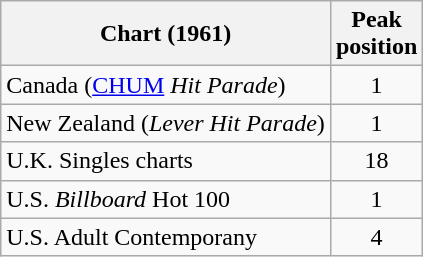<table class="wikitable sortable">
<tr>
<th align="left">Chart (1961)</th>
<th align="center">Peak<br>position</th>
</tr>
<tr>
<td>Canada (<a href='#'>CHUM</a> <em>Hit Parade</em>)</td>
<td style="text-align:center;">1</td>
</tr>
<tr>
<td>New Zealand (<em>Lever Hit Parade</em>)</td>
<td style="text-align:center;">1</td>
</tr>
<tr>
<td align="left">U.K. Singles charts</td>
<td align="center">18</td>
</tr>
<tr>
<td align="left">U.S. <em>Billboard</em> Hot 100</td>
<td align="center">1</td>
</tr>
<tr>
<td align="left">U.S. Adult Contemporany</td>
<td align="center">4</td>
</tr>
</table>
